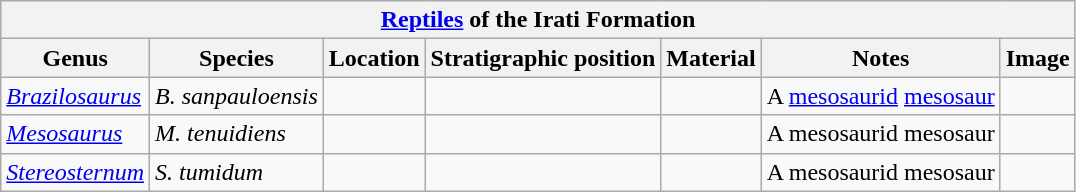<table class="wikitable" align="center">
<tr>
<th colspan="7" align="center"><a href='#'>Reptiles</a> of the Irati Formation</th>
</tr>
<tr>
<th>Genus</th>
<th>Species</th>
<th>Location</th>
<th>Stratigraphic position</th>
<th>Material</th>
<th>Notes</th>
<th>Image</th>
</tr>
<tr>
<td><em><a href='#'>Brazilosaurus</a></em></td>
<td><em>B. sanpauloensis</em></td>
<td></td>
<td></td>
<td></td>
<td>A <a href='#'>mesosaurid</a> <a href='#'>mesosaur</a></td>
<td></td>
</tr>
<tr>
<td><em><a href='#'>Mesosaurus</a></em></td>
<td><em>M. tenuidiens</em></td>
<td></td>
<td></td>
<td></td>
<td>A mesosaurid mesosaur</td>
<td></td>
</tr>
<tr>
<td><em><a href='#'>Stereosternum</a></em></td>
<td><em>S. tumidum</em></td>
<td></td>
<td></td>
<td></td>
<td>A mesosaurid mesosaur</td>
<td></td>
</tr>
</table>
